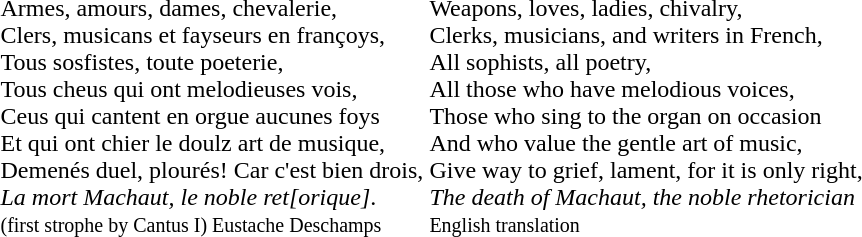<table>
<tr>
<td><br>Armes, amours, dames, chevalerie,<br>
Clers, musicans et fayseurs en françoys,<br>
Tous sosfistes, toute poeterie,<br>
Tous cheus qui ont melodieuses vois,<br>
Ceus qui cantent en orgue aucunes foys<br>
Et qui ont chier le doulz art de musique,<br>
Demenés duel, plourés! Car c'est bien drois,<br>
<em>La mort Machaut, le noble ret[orique]</em>.<br>
<small>(first strophe by Cantus I) Eustache Deschamps</small></td>
<td><br>Weapons, loves, ladies, chivalry,<br>
Clerks, musicians, and writers in French,<br>
All sophists, all poetry,<br>
All those who have melodious voices,<br>
Those who sing to the organ on occasion<br>
And who value the gentle art of music,<br>
Give way to grief, lament, for it is only right,<br>
<em>The death of Machaut, the noble rhetorician</em><br>
<small>English translation</small></td>
</tr>
</table>
